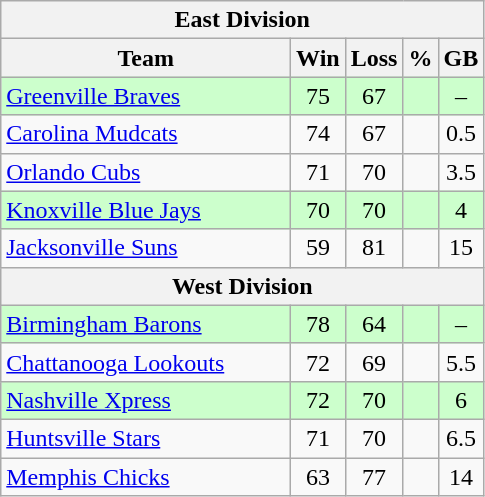<table class="wikitable">
<tr>
<th colspan="5">East Division</th>
</tr>
<tr>
<th width="60%">Team</th>
<th>Win</th>
<th>Loss</th>
<th>%</th>
<th>GB</th>
</tr>
<tr align=center bgcolor=ccffcc>
<td align=left><a href='#'>Greenville Braves</a></td>
<td>75</td>
<td>67</td>
<td></td>
<td>–</td>
</tr>
<tr align=center>
<td align=left><a href='#'>Carolina Mudcats</a></td>
<td>74</td>
<td>67</td>
<td></td>
<td>0.5</td>
</tr>
<tr align=center>
<td align=left><a href='#'>Orlando Cubs</a></td>
<td>71</td>
<td>70</td>
<td></td>
<td>3.5</td>
</tr>
<tr align=center bgcolor=ccffcc>
<td align=left><a href='#'>Knoxville Blue Jays</a></td>
<td>70</td>
<td>70</td>
<td></td>
<td>4</td>
</tr>
<tr align=center>
<td align=left><a href='#'>Jacksonville Suns</a></td>
<td>59</td>
<td>81</td>
<td></td>
<td>15</td>
</tr>
<tr>
<th colspan="5">West Division</th>
</tr>
<tr align=center bgcolor=ccffcc>
<td align=left><a href='#'>Birmingham Barons</a></td>
<td>78</td>
<td>64</td>
<td></td>
<td>–</td>
</tr>
<tr align=center>
<td align=left><a href='#'>Chattanooga Lookouts</a></td>
<td>72</td>
<td>69</td>
<td></td>
<td>5.5</td>
</tr>
<tr align=center bgcolor=ccffcc>
<td align=left><a href='#'>Nashville Xpress</a></td>
<td>72</td>
<td>70</td>
<td></td>
<td>6</td>
</tr>
<tr align=center>
<td align=left><a href='#'>Huntsville Stars</a></td>
<td>71</td>
<td>70</td>
<td></td>
<td>6.5</td>
</tr>
<tr align=center>
<td align=left><a href='#'>Memphis Chicks</a></td>
<td>63</td>
<td>77</td>
<td></td>
<td>14</td>
</tr>
</table>
